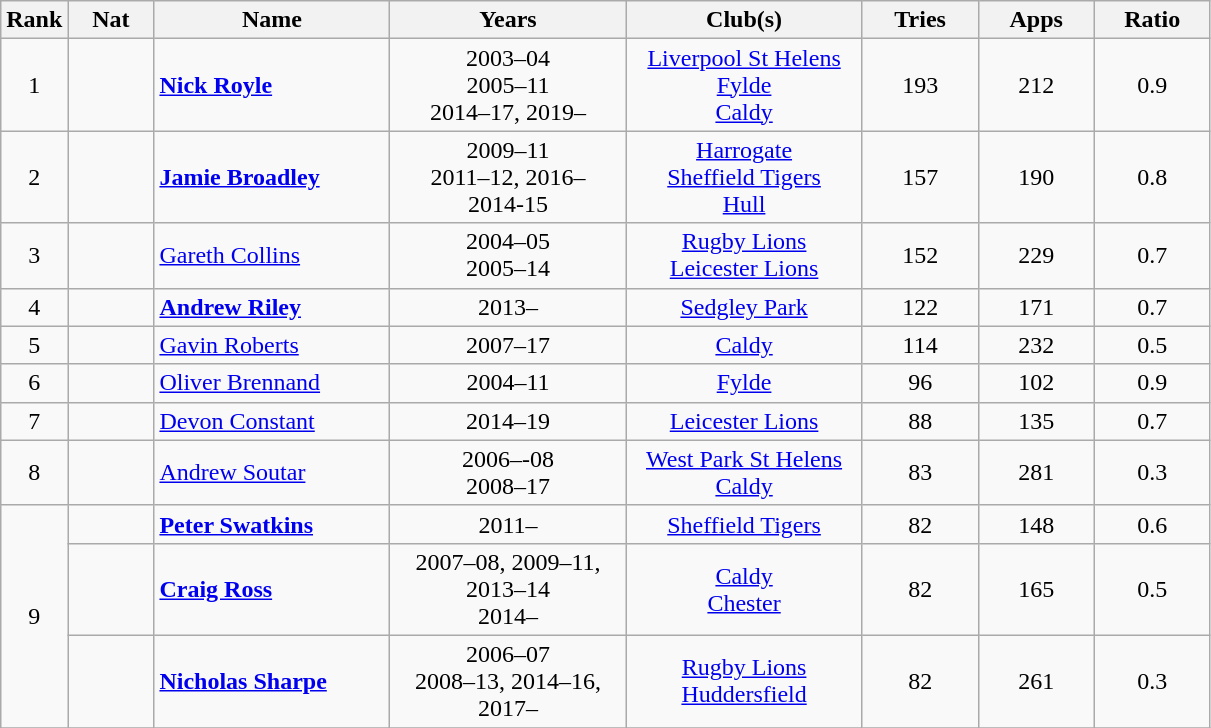<table class="wikitable sortable" style="text-align: center">
<tr>
<th>Rank</th>
<th width=50>Nat</th>
<th width=150>Name</th>
<th width=150>Years</th>
<th width=150>Club(s)</th>
<th width=70>Tries</th>
<th width=70>Apps</th>
<th width=70>Ratio</th>
</tr>
<tr>
<td>1</td>
<td></td>
<td align=left><strong><a href='#'>Nick Royle</a></strong></td>
<td>2003–04<br>2005–11<br>2014–17, 2019–</td>
<td><a href='#'>Liverpool St Helens</a><br><a href='#'>Fylde</a><br><a href='#'>Caldy</a></td>
<td>193</td>
<td>212</td>
<td>0.9</td>
</tr>
<tr>
<td>2</td>
<td></td>
<td align=left><strong><a href='#'>Jamie Broadley</a></strong></td>
<td>2009–11<br>2011–12, 2016–<br>2014-15</td>
<td><a href='#'>Harrogate</a><br><a href='#'>Sheffield Tigers</a><br><a href='#'>Hull</a></td>
<td>157</td>
<td>190</td>
<td>0.8</td>
</tr>
<tr>
<td>3</td>
<td></td>
<td align=left><a href='#'>Gareth Collins</a></td>
<td>2004–05<br>2005–14</td>
<td><a href='#'>Rugby Lions</a><br><a href='#'>Leicester Lions</a></td>
<td>152</td>
<td>229</td>
<td>0.7</td>
</tr>
<tr>
<td>4</td>
<td></td>
<td align=left><strong><a href='#'>Andrew Riley</a></strong></td>
<td>2013–</td>
<td><a href='#'>Sedgley Park</a></td>
<td>122</td>
<td>171</td>
<td>0.7</td>
</tr>
<tr>
<td>5</td>
<td></td>
<td align=left><a href='#'>Gavin Roberts</a></td>
<td>2007–17</td>
<td><a href='#'>Caldy</a></td>
<td>114</td>
<td>232</td>
<td>0.5</td>
</tr>
<tr>
<td>6</td>
<td></td>
<td align=left><a href='#'>Oliver Brennand</a></td>
<td>2004–11</td>
<td><a href='#'>Fylde</a></td>
<td>96</td>
<td>102</td>
<td>0.9</td>
</tr>
<tr>
<td>7</td>
<td></td>
<td align=left><a href='#'>Devon Constant</a></td>
<td>2014–19</td>
<td><a href='#'>Leicester Lions</a></td>
<td>88</td>
<td>135</td>
<td>0.7</td>
</tr>
<tr>
<td>8</td>
<td></td>
<td align=left><a href='#'>Andrew Soutar</a></td>
<td>2006–-08<br>2008–17</td>
<td><a href='#'>West Park St Helens</a><br><a href='#'>Caldy</a></td>
<td>83</td>
<td>281</td>
<td>0.3</td>
</tr>
<tr>
<td rowspan=3>9</td>
<td></td>
<td align=left><strong><a href='#'>Peter Swatkins</a></strong></td>
<td>2011–</td>
<td><a href='#'>Sheffield Tigers</a></td>
<td>82</td>
<td>148</td>
<td>0.6</td>
</tr>
<tr>
<td></td>
<td align=left><strong><a href='#'>Craig Ross</a></strong></td>
<td>2007–08, 2009–11, 2013–14<br>2014–</td>
<td><a href='#'>Caldy</a><br><a href='#'>Chester</a></td>
<td>82</td>
<td>165</td>
<td>0.5</td>
</tr>
<tr>
<td></td>
<td align=left><strong><a href='#'>Nicholas Sharpe</a></strong></td>
<td>2006–07<br>2008–13, 2014–16, 2017–</td>
<td><a href='#'>Rugby Lions</a><br><a href='#'>Huddersfield</a></td>
<td>82</td>
<td>261</td>
<td>0.3</td>
</tr>
<tr>
</tr>
</table>
